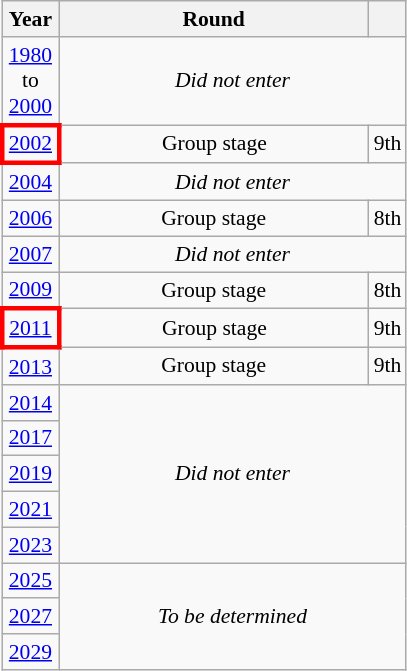<table class="wikitable" style="text-align: center; font-size:90%">
<tr>
<th>Year</th>
<th style="width:200px">Round</th>
<th></th>
</tr>
<tr>
<td><a href='#'>1980</a><br>to<br><a href='#'>2000</a></td>
<td colspan="2"><em>Did not enter</em></td>
</tr>
<tr>
<td style="border: 3px solid red"><a href='#'>2002</a></td>
<td>Group stage</td>
<td>9th</td>
</tr>
<tr>
<td><a href='#'>2004</a></td>
<td colspan="2"><em>Did not enter</em></td>
</tr>
<tr>
<td><a href='#'>2006</a></td>
<td>Group stage</td>
<td>8th</td>
</tr>
<tr>
<td><a href='#'>2007</a></td>
<td colspan="2"><em>Did not enter</em></td>
</tr>
<tr>
<td><a href='#'>2009</a></td>
<td>Group stage</td>
<td>8th</td>
</tr>
<tr>
<td style="border: 3px solid red"><a href='#'>2011</a></td>
<td>Group stage</td>
<td>9th</td>
</tr>
<tr>
<td><a href='#'>2013</a></td>
<td>Group stage</td>
<td>9th</td>
</tr>
<tr>
<td><a href='#'>2014</a></td>
<td colspan="2" rowspan="5"><em>Did not enter</em></td>
</tr>
<tr>
<td><a href='#'>2017</a></td>
</tr>
<tr>
<td><a href='#'>2019</a></td>
</tr>
<tr>
<td><a href='#'>2021</a></td>
</tr>
<tr>
<td><a href='#'>2023</a></td>
</tr>
<tr>
<td><a href='#'>2025</a></td>
<td colspan="2" rowspan="3"><em>To be determined</em></td>
</tr>
<tr>
<td><a href='#'>2027</a></td>
</tr>
<tr>
<td><a href='#'>2029</a></td>
</tr>
</table>
